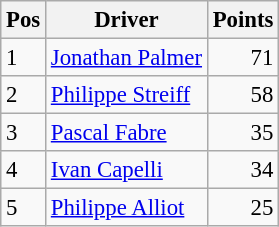<table class="wikitable" style="font-size: 95%;">
<tr>
<th>Pos</th>
<th>Driver</th>
<th>Points</th>
</tr>
<tr>
<td>1</td>
<td> <a href='#'>Jonathan Palmer</a></td>
<td align="right">71</td>
</tr>
<tr>
<td>2</td>
<td> <a href='#'>Philippe Streiff</a></td>
<td align="right">58</td>
</tr>
<tr>
<td>3</td>
<td> <a href='#'>Pascal Fabre</a></td>
<td align="right">35</td>
</tr>
<tr>
<td>4</td>
<td> <a href='#'>Ivan Capelli</a></td>
<td align="right">34</td>
</tr>
<tr>
<td>5</td>
<td> <a href='#'>Philippe Alliot</a></td>
<td align="right">25</td>
</tr>
</table>
